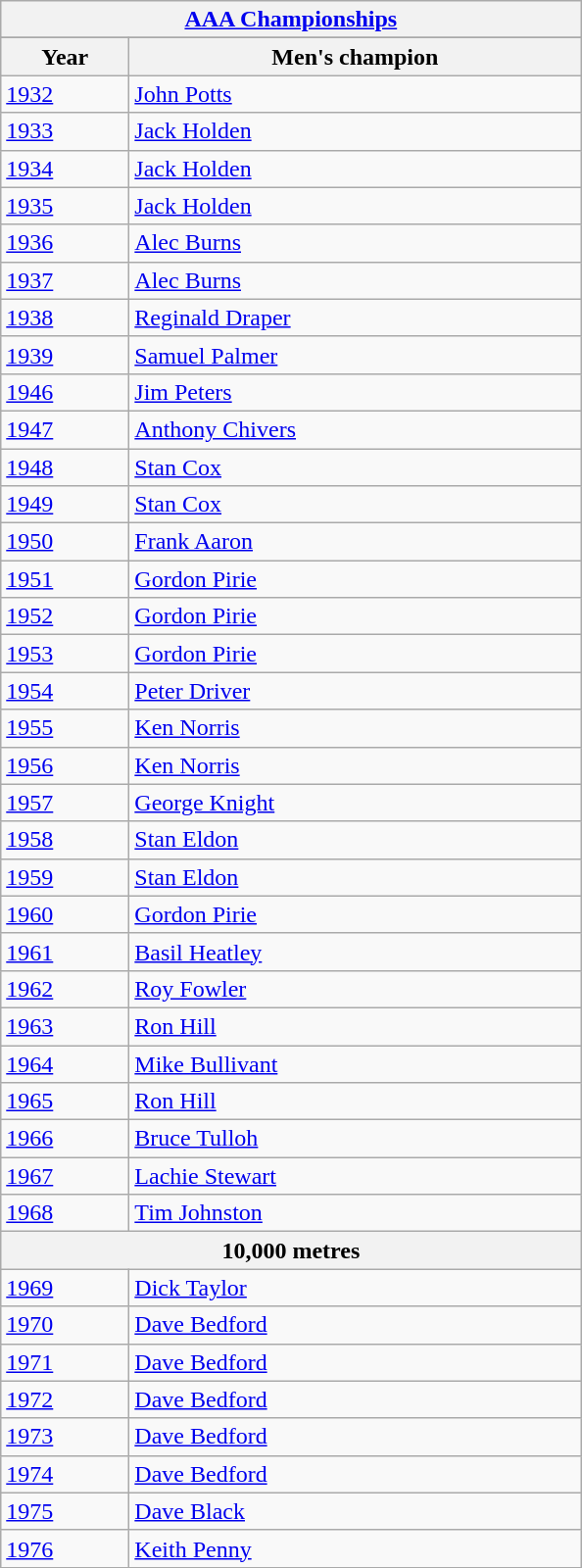<table class="wikitable">
<tr>
<th colspan="2"><a href='#'>AAA Championships</a><br></th>
</tr>
<tr>
</tr>
<tr>
<th width=80>Year</th>
<th width=300>Men's champion</th>
</tr>
<tr>
<td><a href='#'>1932</a></td>
<td><a href='#'>John Potts</a></td>
</tr>
<tr>
<td><a href='#'>1933</a></td>
<td><a href='#'>Jack Holden</a></td>
</tr>
<tr>
<td><a href='#'>1934</a></td>
<td><a href='#'>Jack Holden</a></td>
</tr>
<tr>
<td><a href='#'>1935</a></td>
<td><a href='#'>Jack Holden</a></td>
</tr>
<tr>
<td><a href='#'>1936</a></td>
<td><a href='#'>Alec Burns</a></td>
</tr>
<tr>
<td><a href='#'>1937</a></td>
<td><a href='#'>Alec Burns</a></td>
</tr>
<tr>
<td><a href='#'>1938</a></td>
<td><a href='#'>Reginald Draper</a></td>
</tr>
<tr>
<td><a href='#'>1939</a></td>
<td><a href='#'>Samuel Palmer</a></td>
</tr>
<tr>
<td><a href='#'>1946</a></td>
<td><a href='#'>Jim Peters</a></td>
</tr>
<tr>
<td><a href='#'>1947</a></td>
<td><a href='#'>Anthony Chivers</a></td>
</tr>
<tr>
<td><a href='#'>1948</a></td>
<td><a href='#'>Stan Cox</a></td>
</tr>
<tr>
<td><a href='#'>1949</a></td>
<td><a href='#'>Stan Cox</a></td>
</tr>
<tr>
<td><a href='#'>1950</a></td>
<td><a href='#'>Frank Aaron</a></td>
</tr>
<tr>
<td><a href='#'>1951</a></td>
<td><a href='#'>Gordon Pirie</a></td>
</tr>
<tr>
<td><a href='#'>1952</a></td>
<td><a href='#'>Gordon Pirie</a></td>
</tr>
<tr>
<td><a href='#'>1953</a></td>
<td><a href='#'>Gordon Pirie</a></td>
</tr>
<tr>
<td><a href='#'>1954</a></td>
<td><a href='#'>Peter Driver</a></td>
</tr>
<tr>
<td><a href='#'>1955</a></td>
<td><a href='#'>Ken Norris</a></td>
</tr>
<tr>
<td><a href='#'>1956</a></td>
<td><a href='#'>Ken Norris</a></td>
</tr>
<tr>
<td><a href='#'>1957</a></td>
<td><a href='#'>George Knight</a></td>
</tr>
<tr>
<td><a href='#'>1958</a></td>
<td><a href='#'>Stan Eldon</a></td>
</tr>
<tr>
<td><a href='#'>1959</a></td>
<td><a href='#'>Stan Eldon</a></td>
</tr>
<tr>
<td><a href='#'>1960</a></td>
<td><a href='#'>Gordon Pirie</a></td>
</tr>
<tr>
<td><a href='#'>1961</a></td>
<td><a href='#'>Basil Heatley</a></td>
</tr>
<tr>
<td><a href='#'>1962</a></td>
<td><a href='#'>Roy Fowler</a></td>
</tr>
<tr>
<td><a href='#'>1963</a></td>
<td><a href='#'>Ron Hill</a></td>
</tr>
<tr>
<td><a href='#'>1964</a></td>
<td><a href='#'>Mike Bullivant</a></td>
</tr>
<tr>
<td><a href='#'>1965</a></td>
<td><a href='#'>Ron Hill</a></td>
</tr>
<tr>
<td><a href='#'>1966</a></td>
<td><a href='#'>Bruce Tulloh</a></td>
</tr>
<tr>
<td><a href='#'>1967</a></td>
<td><a href='#'>Lachie Stewart</a></td>
</tr>
<tr>
<td><a href='#'>1968</a></td>
<td><a href='#'>Tim Johnston</a></td>
</tr>
<tr>
<th colspan="2"><strong>10,000 metres</strong></th>
</tr>
<tr>
<td><a href='#'>1969</a></td>
<td><a href='#'>Dick Taylor</a></td>
</tr>
<tr>
<td><a href='#'>1970</a></td>
<td><a href='#'>Dave Bedford</a></td>
</tr>
<tr>
<td><a href='#'>1971</a></td>
<td><a href='#'>Dave Bedford</a></td>
</tr>
<tr>
<td><a href='#'>1972</a></td>
<td><a href='#'>Dave Bedford</a></td>
</tr>
<tr>
<td><a href='#'>1973</a></td>
<td><a href='#'>Dave Bedford</a></td>
</tr>
<tr>
<td><a href='#'>1974</a></td>
<td><a href='#'>Dave Bedford</a></td>
</tr>
<tr>
<td><a href='#'>1975</a></td>
<td><a href='#'>Dave Black</a></td>
</tr>
<tr>
<td><a href='#'>1976</a></td>
<td><a href='#'>Keith Penny</a></td>
</tr>
</table>
